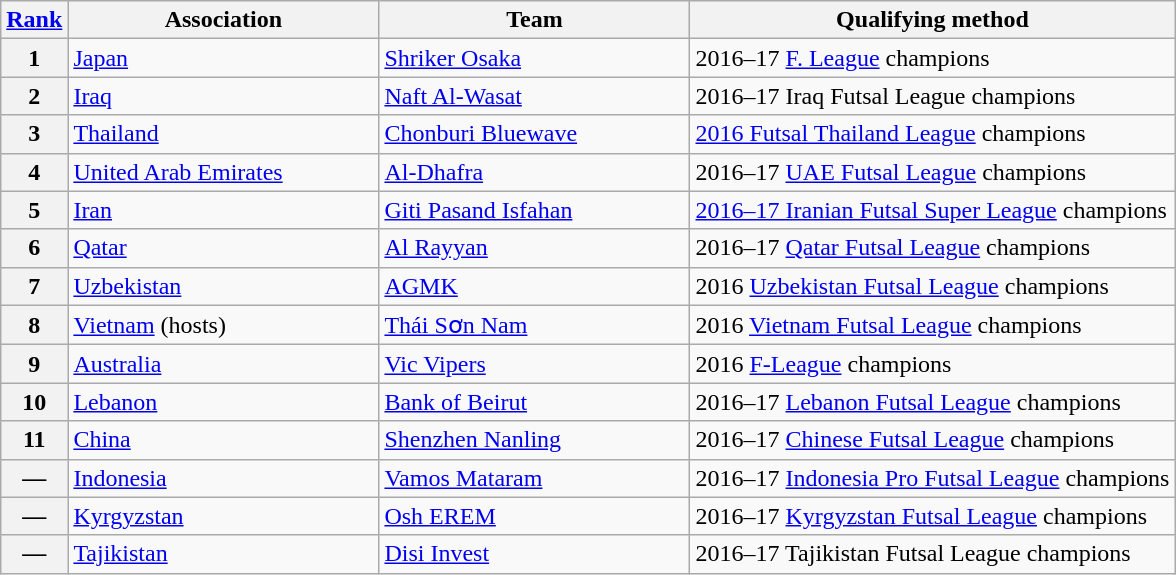<table class="wikitable">
<tr>
<th><a href='#'>Rank</a></th>
<th width=200>Association</th>
<th width=200>Team</th>
<th>Qualifying method</th>
</tr>
<tr>
<th>1</th>
<td> <a href='#'>Japan</a></td>
<td><a href='#'>Shriker Osaka</a></td>
<td>2016–17 <a href='#'>F. League</a> champions</td>
</tr>
<tr>
<th>2</th>
<td> <a href='#'>Iraq</a></td>
<td><a href='#'>Naft Al-Wasat</a></td>
<td>2016–17 Iraq Futsal League champions</td>
</tr>
<tr>
<th>3</th>
<td> <a href='#'>Thailand</a></td>
<td><a href='#'>Chonburi Bluewave</a></td>
<td><a href='#'>2016 Futsal Thailand League</a> champions</td>
</tr>
<tr>
<th>4</th>
<td> <a href='#'>United Arab Emirates</a></td>
<td><a href='#'>Al-Dhafra</a></td>
<td>2016–17 <a href='#'>UAE Futsal League</a> champions</td>
</tr>
<tr>
<th>5</th>
<td> <a href='#'>Iran</a></td>
<td><a href='#'>Giti Pasand Isfahan</a></td>
<td><a href='#'>2016–17 Iranian Futsal Super League</a> champions</td>
</tr>
<tr>
<th>6</th>
<td> <a href='#'>Qatar</a></td>
<td><a href='#'>Al Rayyan</a></td>
<td>2016–17 <a href='#'>Qatar Futsal League</a> champions</td>
</tr>
<tr>
<th>7</th>
<td> <a href='#'>Uzbekistan</a></td>
<td><a href='#'>AGMK</a></td>
<td>2016 <a href='#'>Uzbekistan Futsal League</a> champions</td>
</tr>
<tr>
<th>8</th>
<td> <a href='#'>Vietnam</a> (hosts)</td>
<td><a href='#'>Thái Sơn Nam</a></td>
<td>2016 <a href='#'>Vietnam Futsal League</a> champions</td>
</tr>
<tr>
<th>9</th>
<td> <a href='#'>Australia</a></td>
<td><a href='#'>Vic Vipers</a></td>
<td>2016 <a href='#'>F-League</a> champions</td>
</tr>
<tr>
<th>10</th>
<td> <a href='#'>Lebanon</a></td>
<td><a href='#'>Bank of Beirut</a></td>
<td>2016–17 <a href='#'>Lebanon Futsal League</a> champions</td>
</tr>
<tr>
<th>11</th>
<td> <a href='#'>China</a></td>
<td><a href='#'>Shenzhen Nanling</a></td>
<td>2016–17 <a href='#'>Chinese Futsal League</a> champions</td>
</tr>
<tr>
<th>—</th>
<td> <a href='#'>Indonesia</a></td>
<td><a href='#'>Vamos Mataram</a></td>
<td>2016–17 <a href='#'>Indonesia Pro Futsal League</a> champions</td>
</tr>
<tr>
<th>—</th>
<td> <a href='#'>Kyrgyzstan</a></td>
<td><a href='#'>Osh EREM</a></td>
<td>2016–17 <a href='#'>Kyrgyzstan Futsal League</a> champions</td>
</tr>
<tr>
<th>—</th>
<td> <a href='#'>Tajikistan</a></td>
<td><a href='#'>Disi Invest</a></td>
<td>2016–17 Tajikistan Futsal League champions</td>
</tr>
</table>
